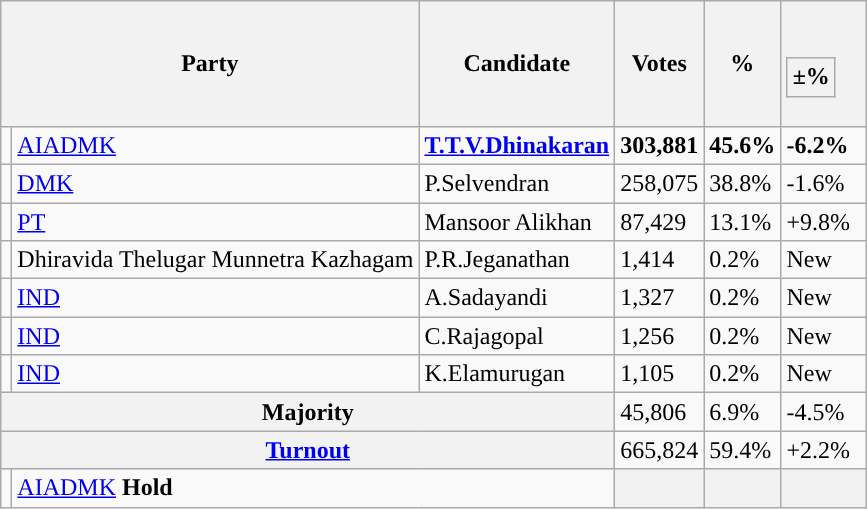<table class="wikitable">
<tr>
<th colspan="2">Party</th>
<th>Candidate</th>
<th>Votes</th>
<th>%</th>
<th><br><table class="wikitable">
<tr>
<th>±%</th>
</tr>
</table>
</th>
</tr>
<tr>
<td></td>
<td><a href='#'>AIADMK</a></td>
<td><strong><a href='#'>T.T.V.Dhinakaran</a></strong></td>
<td><strong>303,881</strong></td>
<td><strong>45.6%</strong></td>
<td><strong>-6.2%</strong></td>
</tr>
<tr>
<td></td>
<td><a href='#'>DMK</a></td>
<td>P.Selvendran</td>
<td>258,075</td>
<td>38.8%</td>
<td>-1.6%</td>
</tr>
<tr>
<td></td>
<td><a href='#'>PT</a></td>
<td>Mansoor Alikhan</td>
<td>87,429</td>
<td>13.1%</td>
<td>+9.8%</td>
</tr>
<tr>
<td></td>
<td>Dhiravida Thelugar Munnetra Kazhagam</td>
<td>P.R.Jeganathan</td>
<td>1,414</td>
<td>0.2%</td>
<td>New</td>
</tr>
<tr>
<td></td>
<td><a href='#'>IND</a></td>
<td>A.Sadayandi</td>
<td>1,327</td>
<td>0.2%</td>
<td>New</td>
</tr>
<tr>
<td></td>
<td><a href='#'>IND</a></td>
<td>C.Rajagopal</td>
<td>1,256</td>
<td>0.2%</td>
<td>New</td>
</tr>
<tr>
<td></td>
<td><a href='#'>IND</a></td>
<td>K.Elamurugan</td>
<td>1,105</td>
<td>0.2%</td>
<td>New</td>
</tr>
<tr>
<th colspan="3">Majority</th>
<td>45,806</td>
<td>6.9%</td>
<td>-4.5%</td>
</tr>
<tr>
<th colspan="3"><a href='#'>Turnout</a></th>
<td>665,824</td>
<td>59.4%</td>
<td>+2.2%</td>
</tr>
<tr>
<td></td>
<td colspan="2"><a href='#'>AIADMK</a> <strong>Hold</strong></td>
<th></th>
<th></th>
<th></th>
</tr>
</table>
